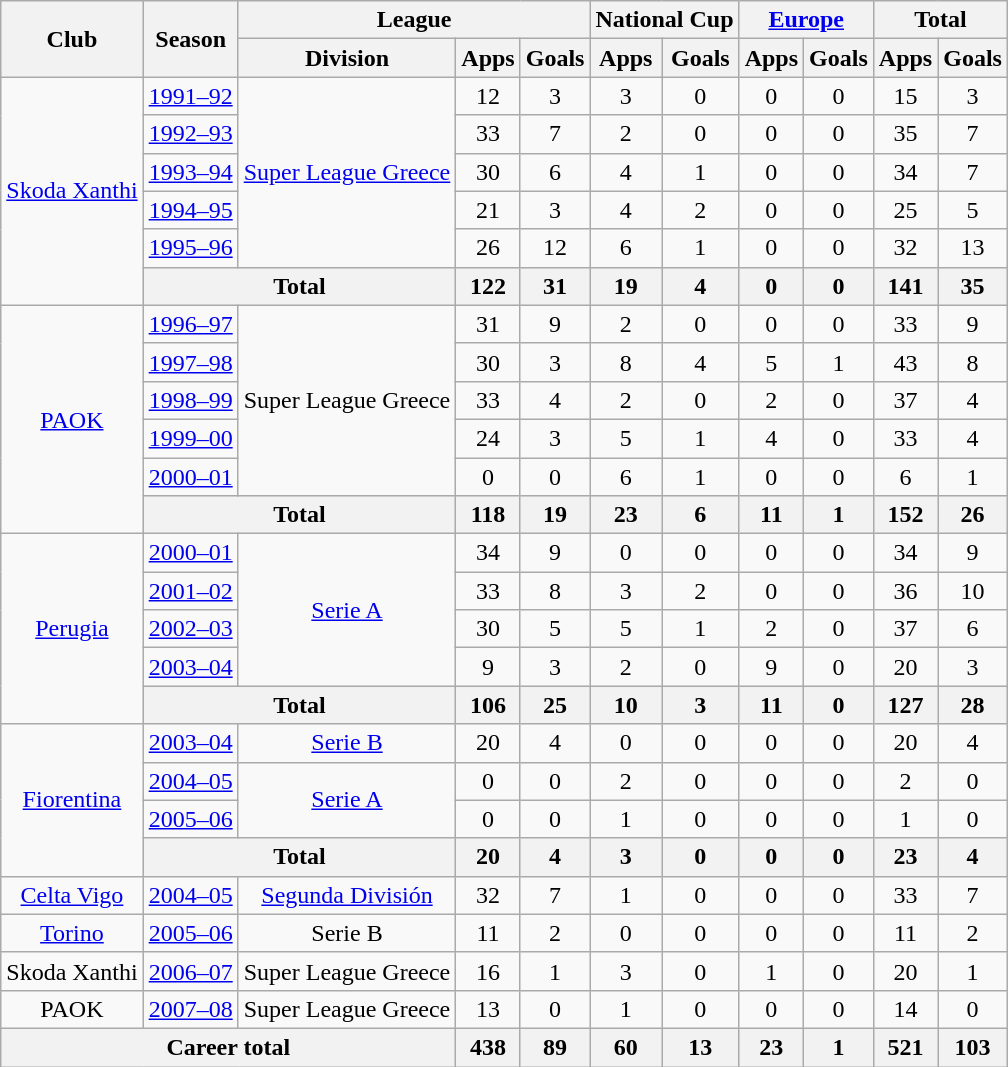<table class="wikitable" style="text-align:center">
<tr>
<th rowspan="2">Club</th>
<th rowspan="2">Season</th>
<th colspan="3">League</th>
<th colspan="2">National Cup</th>
<th colspan="2"><a href='#'>Europe</a></th>
<th colspan="2">Total</th>
</tr>
<tr>
<th>Division</th>
<th>Apps</th>
<th>Goals</th>
<th>Apps</th>
<th>Goals</th>
<th>Apps</th>
<th>Goals</th>
<th>Apps</th>
<th>Goals</th>
</tr>
<tr>
<td rowspan="6"><a href='#'>Skoda Xanthi</a></td>
<td><a href='#'>1991–92</a></td>
<td rowspan="5"><a href='#'>Super League Greece</a></td>
<td>12</td>
<td>3</td>
<td>3</td>
<td>0</td>
<td>0</td>
<td>0</td>
<td>15</td>
<td>3</td>
</tr>
<tr>
<td><a href='#'>1992–93</a></td>
<td>33</td>
<td>7</td>
<td>2</td>
<td>0</td>
<td>0</td>
<td>0</td>
<td>35</td>
<td>7</td>
</tr>
<tr>
<td><a href='#'>1993–94</a></td>
<td>30</td>
<td>6</td>
<td>4</td>
<td>1</td>
<td>0</td>
<td>0</td>
<td>34</td>
<td>7</td>
</tr>
<tr>
<td><a href='#'>1994–95</a></td>
<td>21</td>
<td>3</td>
<td>4</td>
<td>2</td>
<td>0</td>
<td>0</td>
<td>25</td>
<td>5</td>
</tr>
<tr>
<td><a href='#'>1995–96</a></td>
<td>26</td>
<td>12</td>
<td>6</td>
<td>1</td>
<td>0</td>
<td>0</td>
<td>32</td>
<td>13</td>
</tr>
<tr>
<th colspan="2">Total</th>
<th>122</th>
<th>31</th>
<th>19</th>
<th>4</th>
<th>0</th>
<th>0</th>
<th>141</th>
<th>35</th>
</tr>
<tr>
<td rowspan="6"><a href='#'>PAOK</a></td>
<td><a href='#'>1996–97</a></td>
<td rowspan="5">Super League Greece</td>
<td>31</td>
<td>9</td>
<td>2</td>
<td>0</td>
<td>0</td>
<td>0</td>
<td>33</td>
<td>9</td>
</tr>
<tr>
<td><a href='#'>1997–98</a></td>
<td>30</td>
<td>3</td>
<td>8</td>
<td>4</td>
<td>5</td>
<td>1</td>
<td>43</td>
<td>8</td>
</tr>
<tr>
<td><a href='#'>1998–99</a></td>
<td>33</td>
<td>4</td>
<td>2</td>
<td>0</td>
<td>2</td>
<td>0</td>
<td>37</td>
<td>4</td>
</tr>
<tr>
<td><a href='#'>1999–00</a></td>
<td>24</td>
<td>3</td>
<td>5</td>
<td>1</td>
<td>4</td>
<td>0</td>
<td>33</td>
<td>4</td>
</tr>
<tr>
<td><a href='#'>2000–01</a></td>
<td>0</td>
<td>0</td>
<td>6</td>
<td>1</td>
<td>0</td>
<td>0</td>
<td>6</td>
<td>1</td>
</tr>
<tr>
<th colspan="2">Total</th>
<th>118</th>
<th>19</th>
<th>23</th>
<th>6</th>
<th>11</th>
<th>1</th>
<th>152</th>
<th>26</th>
</tr>
<tr>
<td rowspan="5"><a href='#'>Perugia</a></td>
<td><a href='#'>2000–01</a></td>
<td rowspan="4"><a href='#'>Serie A</a></td>
<td>34</td>
<td>9</td>
<td>0</td>
<td>0</td>
<td>0</td>
<td>0</td>
<td>34</td>
<td>9</td>
</tr>
<tr>
<td><a href='#'>2001–02</a></td>
<td>33</td>
<td>8</td>
<td>3</td>
<td>2</td>
<td>0</td>
<td>0</td>
<td>36</td>
<td>10</td>
</tr>
<tr>
<td><a href='#'>2002–03</a></td>
<td>30</td>
<td>5</td>
<td>5</td>
<td>1</td>
<td>2</td>
<td>0</td>
<td>37</td>
<td>6</td>
</tr>
<tr>
<td><a href='#'>2003–04</a></td>
<td>9</td>
<td>3</td>
<td>2</td>
<td>0</td>
<td>9</td>
<td>0</td>
<td>20</td>
<td>3</td>
</tr>
<tr>
<th colspan="2">Total</th>
<th>106</th>
<th>25</th>
<th>10</th>
<th>3</th>
<th>11</th>
<th>0</th>
<th>127</th>
<th>28</th>
</tr>
<tr>
<td rowspan="4"><a href='#'>Fiorentina</a></td>
<td><a href='#'>2003–04</a></td>
<td><a href='#'>Serie B</a></td>
<td>20</td>
<td>4</td>
<td>0</td>
<td>0</td>
<td>0</td>
<td>0</td>
<td>20</td>
<td>4</td>
</tr>
<tr>
<td><a href='#'>2004–05</a></td>
<td rowspan="2"><a href='#'>Serie A</a></td>
<td>0</td>
<td>0</td>
<td>2</td>
<td>0</td>
<td>0</td>
<td>0</td>
<td>2</td>
<td>0</td>
</tr>
<tr>
<td><a href='#'>2005–06</a></td>
<td>0</td>
<td>0</td>
<td>1</td>
<td>0</td>
<td>0</td>
<td>0</td>
<td>1</td>
<td>0</td>
</tr>
<tr>
<th colspan="2">Total</th>
<th>20</th>
<th>4</th>
<th>3</th>
<th>0</th>
<th>0</th>
<th>0</th>
<th>23</th>
<th>4</th>
</tr>
<tr>
<td><a href='#'>Celta Vigo</a></td>
<td><a href='#'>2004–05</a></td>
<td><a href='#'>Segunda División</a></td>
<td>32</td>
<td>7</td>
<td>1</td>
<td>0</td>
<td>0</td>
<td>0</td>
<td>33</td>
<td>7</td>
</tr>
<tr>
<td><a href='#'>Torino</a></td>
<td><a href='#'>2005–06</a></td>
<td>Serie B</td>
<td>11</td>
<td>2</td>
<td>0</td>
<td>0</td>
<td>0</td>
<td>0</td>
<td>11</td>
<td>2</td>
</tr>
<tr>
<td>Skoda Xanthi</td>
<td><a href='#'>2006–07</a></td>
<td>Super League Greece</td>
<td>16</td>
<td>1</td>
<td>3</td>
<td>0</td>
<td>1</td>
<td>0</td>
<td>20</td>
<td>1</td>
</tr>
<tr>
<td>PAOK</td>
<td><a href='#'>2007–08</a></td>
<td>Super League Greece</td>
<td>13</td>
<td>0</td>
<td>1</td>
<td>0</td>
<td>0</td>
<td>0</td>
<td>14</td>
<td>0</td>
</tr>
<tr>
<th colspan="3">Career total</th>
<th>438</th>
<th>89</th>
<th>60</th>
<th>13</th>
<th>23</th>
<th>1</th>
<th>521</th>
<th>103</th>
</tr>
</table>
